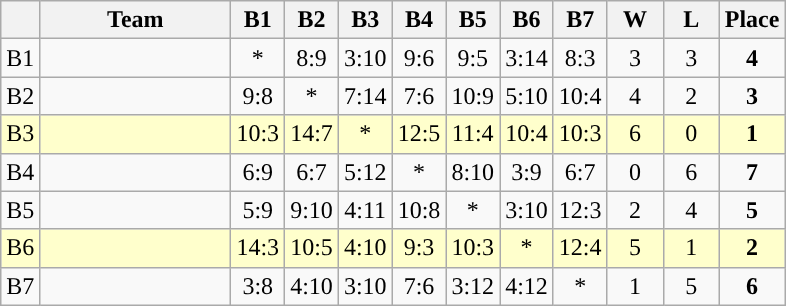<table class="wikitable" style="text-align:center;">
<tr>
<th></th>
<th width="120">Team</th>
<th width="25">B1</th>
<th width="25">B2</th>
<th width="25">B3</th>
<th width="25">B4</th>
<th width="25">B5</th>
<th width="25">B6</th>
<th width="25">B7</th>
<th width="30">W</th>
<th width="30">L</th>
<th>Place</th>
</tr>
<tr>
<td>B1</td>
<td align="left"></td>
<td>*</td>
<td>8:9</td>
<td>3:10</td>
<td>9:6</td>
<td>9:5</td>
<td>3:14</td>
<td>8:3</td>
<td>3</td>
<td>3</td>
<td><strong>4</strong></td>
</tr>
<tr>
<td>B2</td>
<td align="left"></td>
<td>9:8</td>
<td>*</td>
<td>7:14</td>
<td>7:6</td>
<td>10:9</td>
<td>5:10</td>
<td>10:4</td>
<td>4</td>
<td>2</td>
<td><strong>3</strong></td>
</tr>
<tr bgcolor="#ffffcc">
<td>B3</td>
<td align="left"></td>
<td>10:3</td>
<td>14:7</td>
<td>*</td>
<td>12:5</td>
<td>11:4</td>
<td>10:4</td>
<td>10:3</td>
<td>6</td>
<td>0</td>
<td><strong>1</strong></td>
</tr>
<tr>
<td>B4</td>
<td align="left"></td>
<td>6:9</td>
<td>6:7</td>
<td>5:12</td>
<td>*</td>
<td>8:10</td>
<td>3:9</td>
<td>6:7</td>
<td>0</td>
<td>6</td>
<td><strong>7</strong></td>
</tr>
<tr>
<td>B5</td>
<td align="left"></td>
<td>5:9</td>
<td>9:10</td>
<td>4:11</td>
<td>10:8</td>
<td>*</td>
<td>3:10</td>
<td>12:3</td>
<td>2</td>
<td>4</td>
<td><strong>5</strong></td>
</tr>
<tr bgcolor="#ffffcc">
<td>B6</td>
<td align="left"></td>
<td>14:3</td>
<td>10:5</td>
<td>4:10</td>
<td>9:3</td>
<td>10:3</td>
<td>*</td>
<td>12:4</td>
<td>5</td>
<td>1</td>
<td><strong>2</strong></td>
</tr>
<tr>
<td>B7</td>
<td align="left"></td>
<td>3:8</td>
<td>4:10</td>
<td>3:10</td>
<td>7:6</td>
<td>3:12</td>
<td>4:12</td>
<td>*</td>
<td>1</td>
<td>5</td>
<td><strong>6</strong></td>
</tr>
</table>
